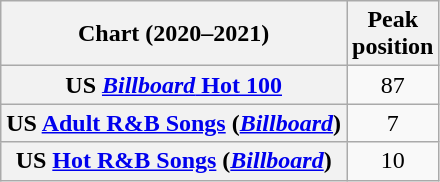<table class="wikitable sortable plainrowheaders" style="text-align:center">
<tr>
<th scope="col">Chart (2020–2021)</th>
<th scope="col">Peak<br>position</th>
</tr>
<tr>
<th scope="row">US <a href='#'><em>Billboard</em> Hot 100</a></th>
<td>87</td>
</tr>
<tr>
<th scope="row">US <a href='#'>Adult R&B Songs</a> (<em><a href='#'>Billboard</a></em>)</th>
<td>7</td>
</tr>
<tr>
<th scope="row">US <a href='#'>Hot R&B Songs</a> (<em><a href='#'>Billboard</a></em>)</th>
<td>10</td>
</tr>
</table>
